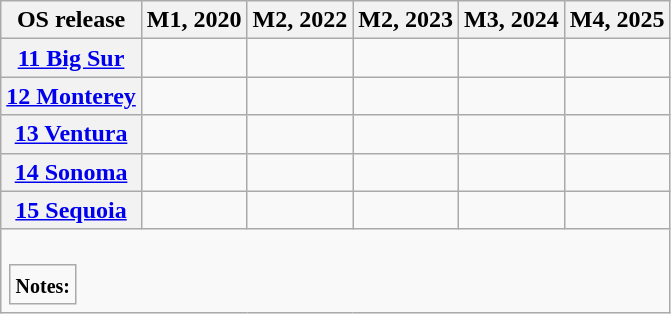<table class="wikitable" font-size:90%; text-align:center">
<tr>
<th>OS release</th>
<th>M1, 2020</th>
<th>M2, 2022</th>
<th>M2, 2023</th>
<th>M3, 2024</th>
<th>M4, 2025</th>
</tr>
<tr>
<th><a href='#'>11 Big Sur</a></th>
<td><!—-l20—-></td>
<td></td>
<td></td>
<td></td>
<td></td>
</tr>
<tr>
<th><a href='#'>12 Monterey</a></th>
<td><!—-m20—-></td>
<td><!—-m21—-></td>
<td></td>
<td></td>
<td></td>
</tr>
<tr>
<th><a href='#'>13 Ventura</a></th>
<td><!—-m20—-></td>
<td><!—-m21—-></td>
<td><!—-m21—-></td>
<td></td>
<td></td>
</tr>
<tr>
<th><a href='#'>14 Sonoma</a></th>
<td><!—-m20—-></td>
<td><!—-m21—-></td>
<td><!—-m21—-></td>
<td><!—-m21—-></td>
<td></td>
</tr>
<tr>
<th><a href='#'>15 Sequoia</a></th>
<td><!—-m20—-></td>
<td><!—-m21—-></td>
<td><!—-m21—-></td>
<td><!—-m21—-></td>
<td></td>
</tr>
<tr>
<td colspan="6" class="wikitable mw-collapsible mw-collapsed"><br><table>
<tr>
<td style=text-align:left><small><strong>Notes:</strong></small> <small></small></td>
</tr>
</table>
</td>
</tr>
</table>
